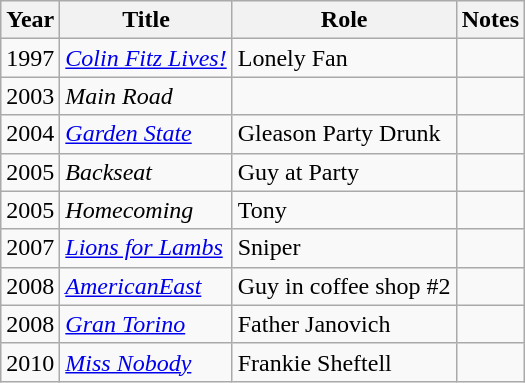<table class="wikitable">
<tr>
<th>Year</th>
<th>Title</th>
<th>Role</th>
<th>Notes</th>
</tr>
<tr>
<td>1997</td>
<td><em><a href='#'>Colin Fitz Lives!</a></em></td>
<td>Lonely Fan</td>
<td></td>
</tr>
<tr>
<td>2003</td>
<td><em>Main Road</em></td>
<td></td>
<td></td>
</tr>
<tr>
<td>2004</td>
<td><em><a href='#'>Garden State</a></em></td>
<td>Gleason Party Drunk</td>
<td></td>
</tr>
<tr>
<td>2005</td>
<td><em>Backseat</em></td>
<td>Guy at Party</td>
<td></td>
</tr>
<tr>
<td>2005</td>
<td><em>Homecoming</em></td>
<td>Tony</td>
<td></td>
</tr>
<tr>
<td>2007</td>
<td><em><a href='#'>Lions for Lambs</a></em></td>
<td>Sniper</td>
<td></td>
</tr>
<tr>
<td>2008</td>
<td><em><a href='#'>AmericanEast</a></em></td>
<td>Guy in coffee shop #2</td>
<td></td>
</tr>
<tr>
<td>2008</td>
<td><em><a href='#'>Gran Torino</a></em></td>
<td>Father Janovich</td>
<td></td>
</tr>
<tr>
<td>2010</td>
<td><em><a href='#'>Miss Nobody</a></em></td>
<td>Frankie Sheftell</td>
<td></td>
</tr>
</table>
